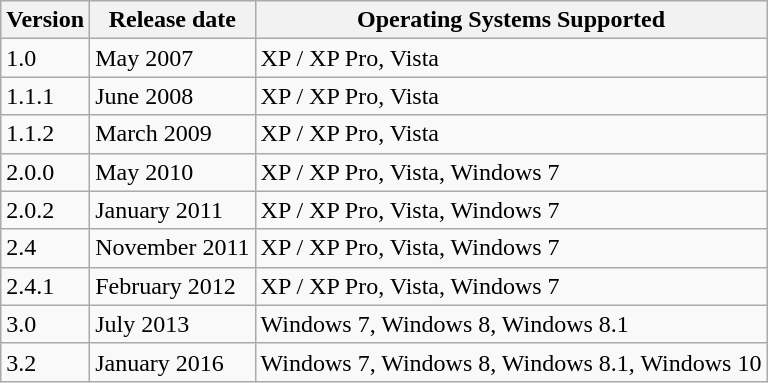<table Class="wikitable">
<tr>
<th>Version</th>
<th>Release date</th>
<th>Operating Systems Supported</th>
</tr>
<tr>
<td>1.0</td>
<td>May 2007</td>
<td>XP / XP Pro, Vista</td>
</tr>
<tr>
<td>1.1.1</td>
<td>June 2008</td>
<td>XP / XP Pro, Vista</td>
</tr>
<tr>
<td>1.1.2</td>
<td>March 2009</td>
<td>XP / XP Pro, Vista</td>
</tr>
<tr>
<td>2.0.0</td>
<td>May 2010</td>
<td>XP / XP Pro, Vista, Windows 7</td>
</tr>
<tr>
<td>2.0.2</td>
<td>January 2011</td>
<td>XP / XP Pro, Vista, Windows 7</td>
</tr>
<tr>
<td>2.4</td>
<td>November 2011</td>
<td>XP / XP Pro, Vista, Windows 7</td>
</tr>
<tr>
<td>2.4.1</td>
<td>February 2012</td>
<td>XP / XP Pro, Vista, Windows 7</td>
</tr>
<tr>
<td>3.0</td>
<td>July 2013</td>
<td>Windows 7, Windows 8, Windows 8.1</td>
</tr>
<tr>
<td>3.2</td>
<td>January 2016</td>
<td>Windows 7, Windows 8, Windows 8.1, Windows 10</td>
</tr>
</table>
